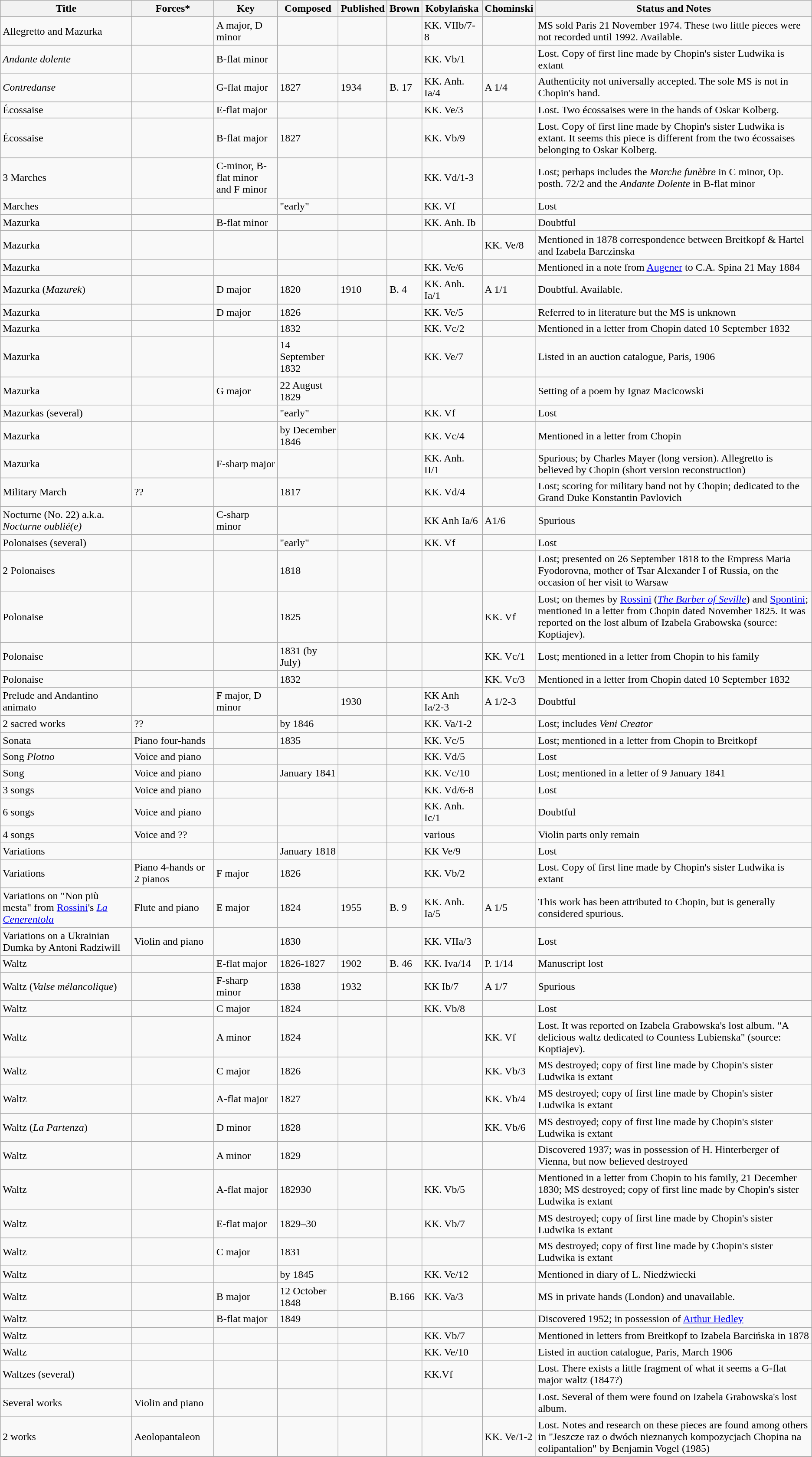<table class="wikitable sortable">
<tr>
<th>Title</th>
<th>Forces*</th>
<th>Key</th>
<th>Composed</th>
<th>Published</th>
<th>Brown</th>
<th>Kobylańska</th>
<th>Chominski</th>
<th>Status and Notes</th>
</tr>
<tr>
<td>Allegretto and Mazurka</td>
<td></td>
<td>A major, D minor</td>
<td></td>
<td></td>
<td></td>
<td>KK. VIIb/7-8</td>
<td></td>
<td>MS sold Paris 21 November 1974. These two little pieces were not recorded until 1992. Available.</td>
</tr>
<tr>
<td><em>Andante dolente</em></td>
<td></td>
<td>B-flat minor</td>
<td></td>
<td></td>
<td></td>
<td>KK. Vb/1</td>
<td></td>
<td>Lost. Copy of first line made by Chopin's sister Ludwika is extant</td>
</tr>
<tr>
<td><em>Contredanse</em></td>
<td></td>
<td>G-flat major</td>
<td>1827</td>
<td>1934</td>
<td>B. 17</td>
<td>KK. Anh. Ia/4</td>
<td>A 1/4</td>
<td>Authenticity not universally accepted.  The sole MS is not in Chopin's hand.</td>
</tr>
<tr>
<td>Écossaise</td>
<td></td>
<td>E-flat major</td>
<td></td>
<td></td>
<td></td>
<td>KK. Ve/3</td>
<td></td>
<td>Lost. Two écossaises were in the hands of Oskar Kolberg.</td>
</tr>
<tr>
<td>Écossaise</td>
<td></td>
<td>B-flat major</td>
<td>1827</td>
<td></td>
<td></td>
<td>KK. Vb/9</td>
<td></td>
<td>Lost. Copy of first line made by Chopin's sister Ludwika is extant. It seems this piece is different from the two écossaises belonging to Oskar Kolberg.</td>
</tr>
<tr>
<td>3 Marches</td>
<td></td>
<td>C-minor, B-flat minor and F minor</td>
<td></td>
<td></td>
<td></td>
<td>KK. Vd/1-3</td>
<td></td>
<td>Lost; perhaps includes the <em>Marche funèbre</em> in C minor, Op. posth. 72/2 and the <em>Andante Dolente</em> in B-flat minor</td>
</tr>
<tr>
<td>Marches</td>
<td></td>
<td></td>
<td>"early"</td>
<td></td>
<td></td>
<td>KK. Vf</td>
<td></td>
<td>Lost</td>
</tr>
<tr>
<td>Mazurka</td>
<td></td>
<td>B-flat minor</td>
<td></td>
<td></td>
<td></td>
<td>KK. Anh. Ib</td>
<td></td>
<td>Doubtful</td>
</tr>
<tr>
<td>Mazurka</td>
<td></td>
<td></td>
<td></td>
<td></td>
<td></td>
<td></td>
<td>KK. Ve/8</td>
<td>Mentioned in 1878 correspondence between Breitkopf & Hartel and Izabela Barczinska</td>
</tr>
<tr>
<td>Mazurka</td>
<td></td>
<td></td>
<td></td>
<td></td>
<td></td>
<td>KK. Ve/6</td>
<td></td>
<td>Mentioned in a note from <a href='#'>Augener</a> to C.A. Spina 21 May 1884</td>
</tr>
<tr>
<td>Mazurka (<em>Mazurek</em>)</td>
<td></td>
<td>D major</td>
<td>1820</td>
<td>1910</td>
<td>B. 4</td>
<td>KK. Anh. Ia/1</td>
<td>A 1/1</td>
<td>Doubtful. Available.</td>
</tr>
<tr>
<td>Mazurka</td>
<td></td>
<td>D major</td>
<td>1826</td>
<td></td>
<td></td>
<td>KK. Ve/5</td>
<td></td>
<td>Referred to in literature but the MS is unknown</td>
</tr>
<tr>
<td>Mazurka</td>
<td></td>
<td></td>
<td>1832</td>
<td></td>
<td></td>
<td>KK. Vc/2</td>
<td></td>
<td>Mentioned in a letter from Chopin dated 10 September 1832</td>
</tr>
<tr>
<td>Mazurka</td>
<td></td>
<td></td>
<td>14 September 1832</td>
<td></td>
<td></td>
<td>KK. Ve/7</td>
<td></td>
<td>Listed in an auction catalogue, Paris, 1906</td>
</tr>
<tr>
<td>Mazurka</td>
<td></td>
<td>G major</td>
<td>22 August 1829</td>
<td></td>
<td></td>
<td></td>
<td></td>
<td>Setting of a poem by Ignaz Macicowski</td>
</tr>
<tr>
<td>Mazurkas (several)</td>
<td></td>
<td></td>
<td>"early"</td>
<td></td>
<td></td>
<td>KK. Vf</td>
<td></td>
<td>Lost</td>
</tr>
<tr>
<td>Mazurka</td>
<td></td>
<td></td>
<td>by December 1846</td>
<td></td>
<td></td>
<td>KK. Vc/4</td>
<td></td>
<td>Mentioned in a letter from Chopin</td>
</tr>
<tr>
<td>Mazurka</td>
<td></td>
<td>F-sharp major</td>
<td></td>
<td></td>
<td></td>
<td>KK. Anh. II/1</td>
<td></td>
<td>Spurious; by Charles Mayer (long version). Allegretto is believed by Chopin (short version reconstruction)</td>
</tr>
<tr>
<td>Military March</td>
<td>??</td>
<td></td>
<td>1817</td>
<td></td>
<td></td>
<td>KK. Vd/4</td>
<td></td>
<td>Lost; scoring for military band not by Chopin; dedicated to the Grand Duke Konstantin Pavlovich</td>
</tr>
<tr id="Nocturne oubliée">
<td>Nocturne (No. 22) a.k.a. <em>Nocturne oublié(e)</em></td>
<td></td>
<td>C-sharp minor</td>
<td></td>
<td></td>
<td></td>
<td>KK Anh Ia/6</td>
<td>A1/6</td>
<td>Spurious</td>
</tr>
<tr>
<td>Polonaises (several)</td>
<td></td>
<td></td>
<td>"early"</td>
<td></td>
<td></td>
<td>KK. Vf</td>
<td></td>
<td>Lost</td>
</tr>
<tr>
<td>2 Polonaises</td>
<td></td>
<td></td>
<td>1818</td>
<td></td>
<td></td>
<td></td>
<td></td>
<td>Lost; presented on 26 September 1818 to the Empress Maria Fyodorovna, mother of Tsar Alexander I of Russia, on the occasion of her visit to Warsaw</td>
</tr>
<tr>
<td>Polonaise</td>
<td></td>
<td></td>
<td>1825</td>
<td></td>
<td></td>
<td></td>
<td>KK. Vf</td>
<td>Lost; on themes by <a href='#'>Rossini</a> (<em><a href='#'>The Barber of Seville</a></em>) and <a href='#'>Spontini</a>; mentioned in a letter from Chopin dated November 1825. It was reported on the lost album of Izabela Grabowska (source: Koptiajev).</td>
</tr>
<tr>
<td>Polonaise</td>
<td></td>
<td></td>
<td>1831 (by July)</td>
<td></td>
<td></td>
<td></td>
<td>KK. Vc/1</td>
<td>Lost; mentioned in a letter from Chopin to his family</td>
</tr>
<tr>
<td>Polonaise</td>
<td></td>
<td></td>
<td>1832</td>
<td></td>
<td></td>
<td></td>
<td>KK. Vc/3</td>
<td>Mentioned in a letter from Chopin dated 10 September 1832</td>
</tr>
<tr>
<td>Prelude and Andantino animato</td>
<td></td>
<td>F major, D minor</td>
<td></td>
<td>1930</td>
<td></td>
<td>KK Anh Ia/2-3</td>
<td>A 1/2-3</td>
<td>Doubtful</td>
</tr>
<tr>
<td>2 sacred works</td>
<td>??</td>
<td></td>
<td>by 1846</td>
<td></td>
<td></td>
<td>KK. Va/1-2</td>
<td></td>
<td>Lost; includes <em>Veni Creator</em></td>
</tr>
<tr>
<td>Sonata</td>
<td>Piano four-hands</td>
<td></td>
<td>1835</td>
<td></td>
<td></td>
<td>KK. Vc/5</td>
<td></td>
<td>Lost; mentioned in a letter from Chopin to Breitkopf</td>
</tr>
<tr>
<td>Song <em>Plotno</em></td>
<td>Voice and piano</td>
<td></td>
<td></td>
<td></td>
<td></td>
<td>KK. Vd/5</td>
<td></td>
<td>Lost</td>
</tr>
<tr>
<td>Song</td>
<td>Voice and piano</td>
<td></td>
<td>January 1841</td>
<td></td>
<td></td>
<td>KK. Vc/10</td>
<td></td>
<td>Lost; mentioned in a letter of 9 January 1841</td>
</tr>
<tr>
<td>3 songs</td>
<td>Voice and piano</td>
<td></td>
<td></td>
<td></td>
<td></td>
<td>KK. Vd/6-8</td>
<td></td>
<td>Lost</td>
</tr>
<tr>
<td>6 songs</td>
<td>Voice and piano</td>
<td></td>
<td></td>
<td></td>
<td></td>
<td>KK. Anh. Ic/1</td>
<td></td>
<td>Doubtful</td>
</tr>
<tr>
<td>4 songs</td>
<td>Voice and ??</td>
<td></td>
<td></td>
<td></td>
<td></td>
<td>various</td>
<td></td>
<td>Violin parts only remain</td>
</tr>
<tr>
<td>Variations</td>
<td></td>
<td></td>
<td>January 1818</td>
<td></td>
<td></td>
<td>KK Ve/9</td>
<td></td>
<td>Lost</td>
</tr>
<tr>
<td>Variations</td>
<td>Piano 4-hands or 2 pianos</td>
<td>F major</td>
<td>1826</td>
<td></td>
<td></td>
<td>KK. Vb/2</td>
<td></td>
<td>Lost. Copy of first line made by Chopin's sister Ludwika is extant</td>
</tr>
<tr>
<td>Variations on "Non più mesta" from <a href='#'>Rossini</a>'s <em><a href='#'>La Cenerentola</a></em></td>
<td>Flute and piano</td>
<td>E major</td>
<td>1824</td>
<td>1955</td>
<td>B. 9</td>
<td>KK. Anh. Ia/5</td>
<td>A 1/5</td>
<td>This work has been attributed to Chopin, but is generally considered spurious.</td>
</tr>
<tr>
<td>Variations on a Ukrainian Dumka by Antoni Radziwill</td>
<td>Violin and piano</td>
<td></td>
<td>1830</td>
<td></td>
<td></td>
<td>KK. VIIa/3</td>
<td></td>
<td>Lost</td>
</tr>
<tr>
<td>Waltz</td>
<td></td>
<td>E-flat major</td>
<td>1826-1827</td>
<td>1902</td>
<td>B. 46</td>
<td>KK. Iva/14</td>
<td>P. 1/14</td>
<td>Manuscript lost</td>
</tr>
<tr>
<td>Waltz (<em>Valse mélancolique</em>)</td>
<td></td>
<td>F-sharp minor</td>
<td>1838</td>
<td>1932</td>
<td></td>
<td>KK Ib/7</td>
<td>A 1/7</td>
<td>Spurious</td>
</tr>
<tr>
<td>Waltz</td>
<td></td>
<td>C major</td>
<td>1824</td>
<td></td>
<td></td>
<td>KK. Vb/8</td>
<td></td>
<td>Lost</td>
</tr>
<tr>
<td>Waltz</td>
<td></td>
<td>A minor</td>
<td>1824</td>
<td></td>
<td></td>
<td></td>
<td>KK. Vf</td>
<td>Lost. It was reported on Izabela Grabowska's lost album. "A delicious waltz dedicated to Countess Lubienska" (source: Koptiajev).</td>
</tr>
<tr>
<td>Waltz</td>
<td></td>
<td>C major</td>
<td>1826</td>
<td></td>
<td></td>
<td></td>
<td>KK. Vb/3</td>
<td>MS destroyed; copy of first line made by Chopin's sister Ludwika is extant</td>
</tr>
<tr>
<td>Waltz</td>
<td></td>
<td>A-flat major</td>
<td>1827</td>
<td></td>
<td></td>
<td></td>
<td>KK. Vb/4</td>
<td>MS destroyed; copy of first line made by Chopin's sister Ludwika is extant</td>
</tr>
<tr>
<td>Waltz (<em>La Partenza</em>)</td>
<td></td>
<td>D minor</td>
<td>1828</td>
<td></td>
<td></td>
<td></td>
<td>KK. Vb/6</td>
<td>MS destroyed; copy of first line made by Chopin's sister Ludwika is extant</td>
</tr>
<tr>
<td>Waltz</td>
<td></td>
<td>A minor</td>
<td>1829</td>
<td></td>
<td></td>
<td></td>
<td></td>
<td>Discovered 1937; was in possession of H. Hinterberger of Vienna, but now believed destroyed</td>
</tr>
<tr>
<td>Waltz</td>
<td></td>
<td>A-flat major</td>
<td>182930</td>
<td></td>
<td></td>
<td>KK. Vb/5</td>
<td></td>
<td>Mentioned in a letter from Chopin to his family, 21 December 1830; MS destroyed; copy of first line made by Chopin's sister Ludwika is extant</td>
</tr>
<tr>
<td>Waltz</td>
<td></td>
<td>E-flat major</td>
<td>1829–30</td>
<td></td>
<td></td>
<td>KK. Vb/7</td>
<td></td>
<td>MS destroyed; copy of first line made by Chopin's sister Ludwika is extant</td>
</tr>
<tr>
<td>Waltz</td>
<td></td>
<td>C major</td>
<td>1831</td>
<td></td>
<td></td>
<td></td>
<td></td>
<td>MS destroyed; copy of first line made by Chopin's sister Ludwika is extant</td>
</tr>
<tr>
<td>Waltz</td>
<td></td>
<td></td>
<td>by 1845</td>
<td></td>
<td></td>
<td>KK. Ve/12</td>
<td></td>
<td>Mentioned in diary of L. Niedźwiecki</td>
</tr>
<tr>
<td>Waltz</td>
<td></td>
<td>B major</td>
<td>12 October 1848</td>
<td></td>
<td>B.166</td>
<td>KK. Va/3</td>
<td></td>
<td>MS in private hands (London) and unavailable.</td>
</tr>
<tr>
<td>Waltz</td>
<td></td>
<td>B-flat major</td>
<td>1849</td>
<td></td>
<td></td>
<td></td>
<td></td>
<td>Discovered 1952; in possession of <a href='#'>Arthur Hedley</a></td>
</tr>
<tr>
<td>Waltz</td>
<td></td>
<td></td>
<td></td>
<td></td>
<td></td>
<td>KK. Vb/7</td>
<td></td>
<td>Mentioned in letters from Breitkopf to Izabela Barcińska in 1878</td>
</tr>
<tr>
<td>Waltz</td>
<td></td>
<td></td>
<td></td>
<td></td>
<td></td>
<td>KK. Ve/10</td>
<td></td>
<td>Listed in auction catalogue, Paris, March 1906</td>
</tr>
<tr>
<td>Waltzes (several)</td>
<td></td>
<td></td>
<td></td>
<td></td>
<td></td>
<td>KK.Vf</td>
<td></td>
<td>Lost. There exists a little fragment of what it seems a G-flat major waltz (1847?)</td>
</tr>
<tr>
<td>Several works</td>
<td>Violin and piano</td>
<td></td>
<td></td>
<td></td>
<td></td>
<td></td>
<td></td>
<td>Lost. Several of them were found on Izabela Grabowska's lost album.</td>
</tr>
<tr>
<td>2 works</td>
<td>Aeolopantaleon</td>
<td></td>
<td></td>
<td></td>
<td></td>
<td></td>
<td>KK. Ve/1-2</td>
<td>Lost. Notes and research on these pieces are found among others in "Jeszcze raz o dwóch nieznanych kompozycjach Chopina na eolipantalion" by Benjamin Vogel (1985)</td>
</tr>
<tr>
</tr>
</table>
